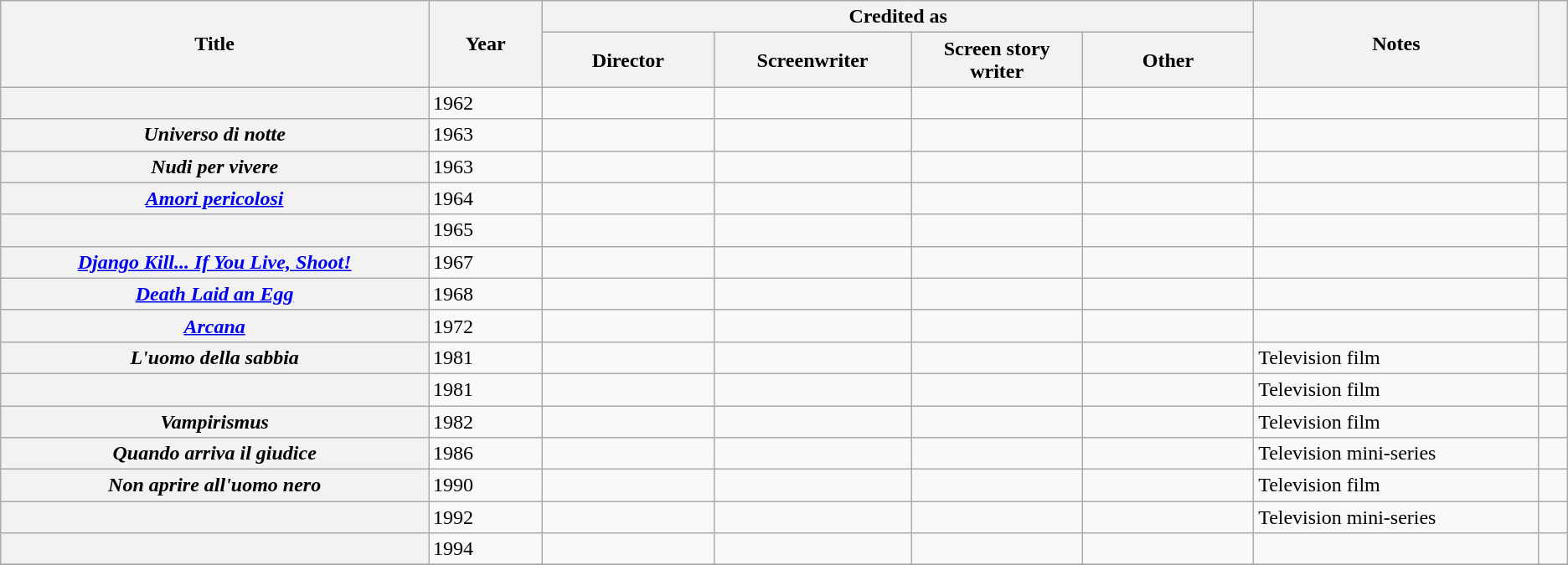<table class="wikitable sortable plainrowheaders">
<tr>
<th width="15%" rowspan="2" scope="col">Title</th>
<th width="4%" rowspan="2" scope="col">Year</th>
<th colspan="4" scope="col">Credited as</th>
<th width="10%" rowspan="2" scope="col" class="unsortable">Notes</th>
<th width="1%" rowspan="2" scope="col" class="unsortable"></th>
</tr>
<tr>
<th width=6%>Director</th>
<th width=6%>Screenwriter</th>
<th width=6%>Screen story writer</th>
<th width=6%>Other</th>
</tr>
<tr>
<th scope="row"></th>
<td>1962</td>
<td></td>
<td></td>
<td></td>
<td></td>
<td></td>
<td style="text-align:center;"></td>
</tr>
<tr>
<th scope="row"><em>Universo di notte</em></th>
<td>1963</td>
<td></td>
<td></td>
<td></td>
<td></td>
<td></td>
<td style="text-align:center;"></td>
</tr>
<tr>
<th scope="row"><em>Nudi per vivere</em></th>
<td>1963</td>
<td></td>
<td></td>
<td></td>
<td></td>
<td></td>
<td style="text-align:center;"></td>
</tr>
<tr>
<th scope="row"><em><a href='#'>Amori pericolosi</a></em></th>
<td>1964</td>
<td></td>
<td></td>
<td></td>
<td></td>
<td></td>
<td style="text-align:center;"></td>
</tr>
<tr>
<th scope="row"></th>
<td>1965</td>
<td></td>
<td></td>
<td></td>
<td></td>
<td></td>
<td style="text-align:center;"></td>
</tr>
<tr>
<th scope="row"><em><a href='#'>Django Kill... If You Live, Shoot!</a></em></th>
<td>1967</td>
<td></td>
<td></td>
<td></td>
<td></td>
<td></td>
<td style="text-align:center;"></td>
</tr>
<tr>
<th scope="row"><em><a href='#'>Death Laid an Egg</a></em></th>
<td>1968</td>
<td></td>
<td></td>
<td></td>
<td></td>
<td></td>
<td style="text-align:center;"></td>
</tr>
<tr>
<th scope="row"><em><a href='#'>Arcana</a></em></th>
<td>1972</td>
<td></td>
<td></td>
<td></td>
<td></td>
<td></td>
<td style="text-align:center;"></td>
</tr>
<tr>
<th scope="row"><em>L'uomo della sabbia</em></th>
<td>1981</td>
<td></td>
<td></td>
<td></td>
<td></td>
<td>Television film</td>
<td style="text-align:center;"></td>
</tr>
<tr>
<th scope="row"></th>
<td>1981</td>
<td></td>
<td></td>
<td></td>
<td></td>
<td>Television film</td>
<td style="text-align:center;"></td>
</tr>
<tr>
<th scope="row"><em>Vampirismus</em></th>
<td>1982</td>
<td></td>
<td></td>
<td></td>
<td></td>
<td>Television film</td>
<td style="text-align:center;"></td>
</tr>
<tr>
<th scope="row"><em>Quando arriva il giudice</em></th>
<td>1986</td>
<td></td>
<td></td>
<td></td>
<td></td>
<td>Television mini-series</td>
<td style="text-align:center;"></td>
</tr>
<tr>
<th scope="row"><em>Non aprire all'uomo nero</em></th>
<td>1990</td>
<td></td>
<td></td>
<td></td>
<td></td>
<td>Television film</td>
<td style="text-align:center;"></td>
</tr>
<tr>
<th scope="row"></th>
<td>1992</td>
<td></td>
<td></td>
<td></td>
<td></td>
<td>Television mini-series</td>
<td style="text-align:center;"></td>
</tr>
<tr>
<th scope="row"></th>
<td>1994</td>
<td></td>
<td></td>
<td></td>
<td></td>
<td></td>
<td style="text-align:center;"></td>
</tr>
<tr>
</tr>
</table>
